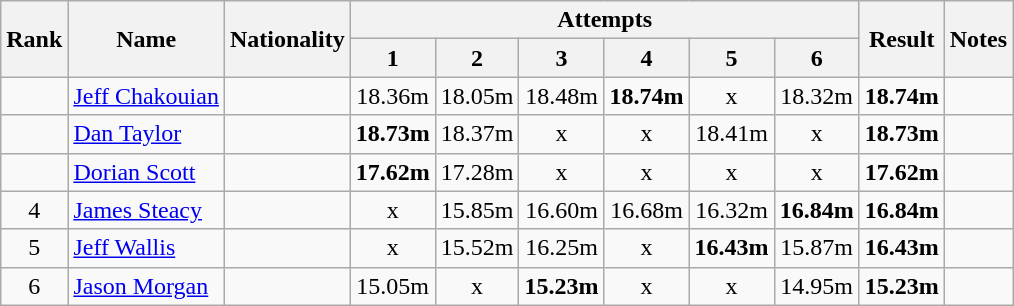<table class="wikitable sortable" style="text-align:center">
<tr>
<th rowspan=2>Rank</th>
<th rowspan=2>Name</th>
<th rowspan=2>Nationality</th>
<th colspan=6>Attempts</th>
<th rowspan=2>Result</th>
<th rowspan=2>Notes</th>
</tr>
<tr>
<th>1</th>
<th>2</th>
<th>3</th>
<th>4</th>
<th>5</th>
<th>6</th>
</tr>
<tr>
<td align=center></td>
<td align=left><a href='#'>Jeff Chakouian</a></td>
<td align=left></td>
<td>18.36m</td>
<td>18.05m</td>
<td>18.48m</td>
<td><strong>18.74m</strong></td>
<td>x</td>
<td>18.32m</td>
<td><strong>18.74m</strong></td>
<td></td>
</tr>
<tr>
<td align=center></td>
<td align=left><a href='#'>Dan Taylor</a></td>
<td align=left></td>
<td><strong>18.73m</strong></td>
<td>18.37m</td>
<td>x</td>
<td>x</td>
<td>18.41m</td>
<td>x</td>
<td><strong>18.73m</strong></td>
<td></td>
</tr>
<tr>
<td align=center></td>
<td align=left><a href='#'>Dorian Scott</a></td>
<td align=left></td>
<td><strong>17.62m</strong></td>
<td>17.28m</td>
<td>x</td>
<td>x</td>
<td>x</td>
<td>x</td>
<td><strong>17.62m</strong></td>
<td></td>
</tr>
<tr>
<td align=center>4</td>
<td align=left><a href='#'>James Steacy</a></td>
<td align=left></td>
<td>x</td>
<td>15.85m</td>
<td>16.60m</td>
<td>16.68m</td>
<td>16.32m</td>
<td><strong>16.84m</strong></td>
<td><strong>16.84m</strong></td>
<td></td>
</tr>
<tr>
<td align=center>5</td>
<td align=left><a href='#'>Jeff Wallis</a></td>
<td align=left></td>
<td>x</td>
<td>15.52m</td>
<td>16.25m</td>
<td>x</td>
<td><strong>16.43m</strong></td>
<td>15.87m</td>
<td><strong>16.43m</strong></td>
<td></td>
</tr>
<tr>
<td align=center>6</td>
<td align=left><a href='#'>Jason Morgan</a></td>
<td align=left></td>
<td>15.05m</td>
<td>x</td>
<td><strong>15.23m</strong></td>
<td>x</td>
<td>x</td>
<td>14.95m</td>
<td><strong>15.23m</strong></td>
<td></td>
</tr>
</table>
